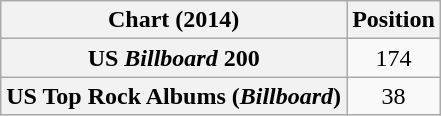<table class="wikitable sortable plainrowheaders" style="text-align:center">
<tr>
<th scope="col">Chart (2014)</th>
<th scope="col">Position</th>
</tr>
<tr>
<th scope="row">US <em>Billboard</em> 200</th>
<td style="text-align:center;">174</td>
</tr>
<tr>
<th scope="row">US Top Rock Albums (<em>Billboard</em>)</th>
<td style="text-align:center;">38</td>
</tr>
</table>
